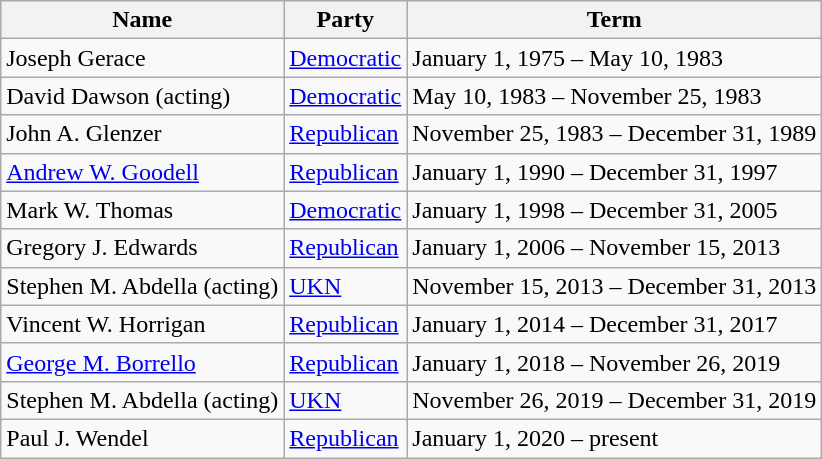<table class="wikitable">
<tr>
<th>Name</th>
<th>Party</th>
<th>Term</th>
</tr>
<tr>
<td>Joseph Gerace</td>
<td><a href='#'>Democratic</a></td>
<td>January 1, 1975 – May 10, 1983</td>
</tr>
<tr>
<td>David Dawson (acting)</td>
<td><a href='#'>Democratic</a></td>
<td>May 10, 1983 – November 25, 1983</td>
</tr>
<tr>
<td>John A. Glenzer</td>
<td><a href='#'>Republican</a></td>
<td>November 25, 1983 – December 31, 1989</td>
</tr>
<tr>
<td><a href='#'>Andrew W. Goodell</a></td>
<td><a href='#'>Republican</a></td>
<td>January 1, 1990 – December 31, 1997</td>
</tr>
<tr>
<td>Mark W. Thomas</td>
<td><a href='#'>Democratic</a></td>
<td>January 1, 1998 – December 31, 2005</td>
</tr>
<tr>
<td>Gregory J. Edwards</td>
<td><a href='#'>Republican</a></td>
<td>January 1, 2006 – November 15, 2013</td>
</tr>
<tr>
<td>Stephen M. Abdella (acting)</td>
<td><a href='#'>UKN</a></td>
<td>November 15, 2013 – December 31, 2013</td>
</tr>
<tr>
<td>Vincent W. Horrigan</td>
<td><a href='#'>Republican</a></td>
<td>January 1, 2014 – December 31, 2017</td>
</tr>
<tr>
<td><a href='#'>George M. Borrello</a></td>
<td><a href='#'>Republican</a></td>
<td>January 1, 2018 – November 26, 2019</td>
</tr>
<tr>
<td>Stephen M. Abdella (acting)</td>
<td><a href='#'>UKN</a></td>
<td>November 26, 2019 – December 31, 2019</td>
</tr>
<tr>
<td>Paul J. Wendel</td>
<td><a href='#'>Republican</a></td>
<td>January 1, 2020 – present</td>
</tr>
</table>
